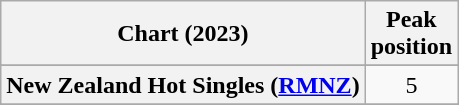<table class="wikitable sortable plainrowheaders" style="text-align:center">
<tr>
<th scope="col">Chart (2023)</th>
<th scope="col">Peak<br>position</th>
</tr>
<tr>
</tr>
<tr>
</tr>
<tr>
<th scope="row">New Zealand Hot Singles (<a href='#'>RMNZ</a>)</th>
<td>5</td>
</tr>
<tr>
</tr>
<tr>
</tr>
<tr>
</tr>
<tr>
</tr>
</table>
